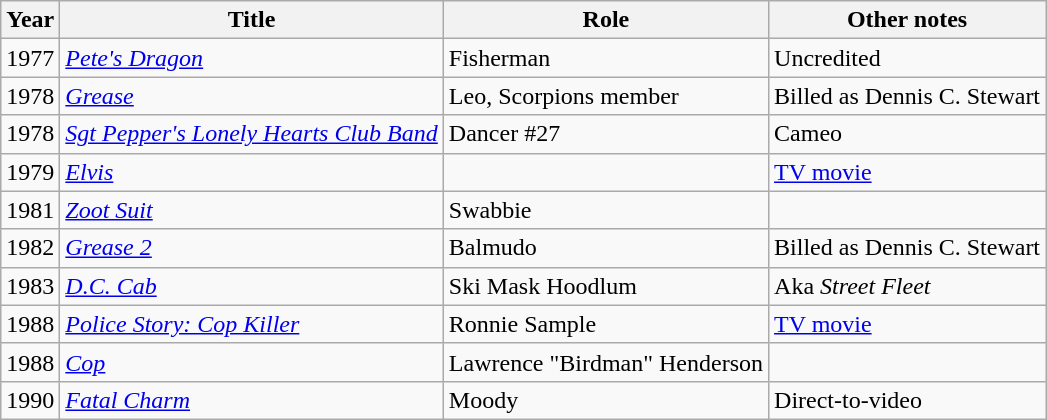<table class="wikitable sortable">
<tr>
<th>Year</th>
<th>Title</th>
<th>Role</th>
<th>Other notes</th>
</tr>
<tr>
<td>1977</td>
<td><em><a href='#'>Pete's Dragon</a></em></td>
<td>Fisherman</td>
<td>Uncredited</td>
</tr>
<tr>
<td>1978</td>
<td><em><a href='#'>Grease</a></em></td>
<td>Leo, Scorpions member</td>
<td>Billed as Dennis C. Stewart</td>
</tr>
<tr>
<td>1978</td>
<td><em><a href='#'>Sgt Pepper's Lonely Hearts Club Band</a></em></td>
<td>Dancer #27</td>
<td>Cameo</td>
</tr>
<tr>
<td>1979</td>
<td><em><a href='#'>Elvis</a></em></td>
<td></td>
<td><a href='#'>TV movie</a></td>
</tr>
<tr>
<td>1981</td>
<td><em><a href='#'>Zoot Suit</a></em></td>
<td>Swabbie</td>
<td></td>
</tr>
<tr>
<td>1982</td>
<td><em><a href='#'>Grease 2</a></em></td>
<td>Balmudo</td>
<td>Billed as Dennis C. Stewart</td>
</tr>
<tr>
<td>1983</td>
<td><em><a href='#'>D.C. Cab</a></em></td>
<td>Ski Mask Hoodlum</td>
<td>Aka <em>Street Fleet</em></td>
</tr>
<tr>
<td>1988</td>
<td><em><a href='#'>Police Story: Cop Killer</a></em></td>
<td>Ronnie Sample</td>
<td><a href='#'>TV movie</a></td>
</tr>
<tr>
<td>1988</td>
<td><em><a href='#'>Cop</a></em></td>
<td>Lawrence "Birdman" Henderson</td>
<td></td>
</tr>
<tr>
<td>1990</td>
<td><em><a href='#'>Fatal Charm</a></em></td>
<td>Moody</td>
<td>Direct-to-video</td>
</tr>
</table>
